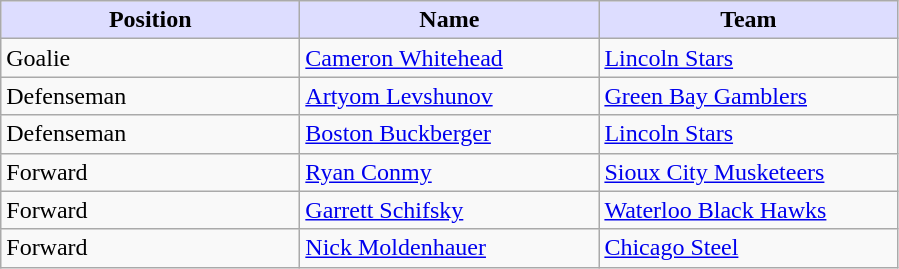<table class="wikitable">
<tr>
<th style="background:#ddf; width: 12em;">Position</th>
<th style="background:#ddf; width: 12em;">Name</th>
<th style="background:#ddf; width: 12em;">Team</th>
</tr>
<tr>
<td>Goalie</td>
<td><a href='#'>Cameron Whitehead</a></td>
<td><a href='#'>Lincoln Stars</a></td>
</tr>
<tr>
<td>Defenseman</td>
<td><a href='#'>Artyom Levshunov</a></td>
<td><a href='#'>Green Bay Gamblers</a></td>
</tr>
<tr>
<td>Defenseman</td>
<td><a href='#'>Boston Buckberger</a></td>
<td><a href='#'>Lincoln Stars</a></td>
</tr>
<tr>
<td>Forward</td>
<td><a href='#'>Ryan Conmy</a></td>
<td><a href='#'>Sioux City Musketeers</a></td>
</tr>
<tr>
<td>Forward</td>
<td><a href='#'>Garrett Schifsky</a></td>
<td><a href='#'>Waterloo Black Hawks</a></td>
</tr>
<tr>
<td>Forward</td>
<td><a href='#'>Nick Moldenhauer</a></td>
<td><a href='#'>Chicago Steel</a></td>
</tr>
</table>
